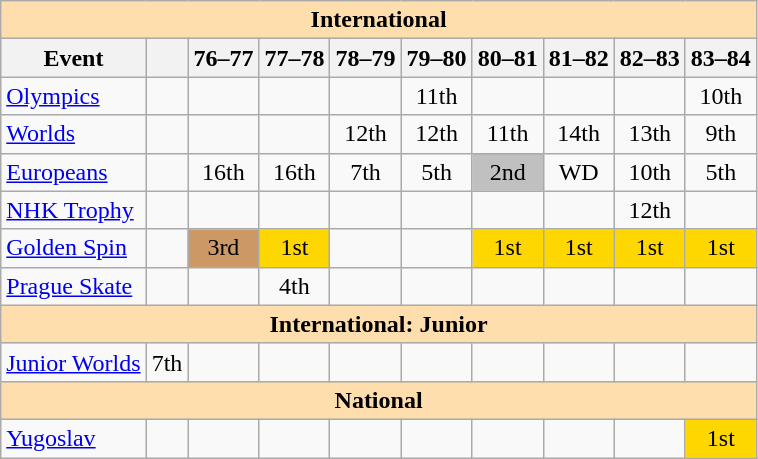<table class="wikitable" style="text-align:center">
<tr>
<th style="background-color: #ffdead; " colspan=10 align=center>International</th>
</tr>
<tr>
<th>Event</th>
<th></th>
<th>76–77</th>
<th>77–78</th>
<th>78–79</th>
<th>79–80</th>
<th>80–81</th>
<th>81–82</th>
<th>82–83</th>
<th>83–84</th>
</tr>
<tr>
<td align=left><a href='#'>Olympics</a></td>
<td></td>
<td></td>
<td></td>
<td></td>
<td>11th</td>
<td></td>
<td></td>
<td></td>
<td>10th</td>
</tr>
<tr>
<td align=left><a href='#'>Worlds</a></td>
<td></td>
<td></td>
<td></td>
<td>12th</td>
<td>12th</td>
<td>11th</td>
<td>14th</td>
<td>13th</td>
<td>9th</td>
</tr>
<tr>
<td align=left><a href='#'>Europeans</a></td>
<td></td>
<td>16th</td>
<td>16th</td>
<td>7th</td>
<td>5th</td>
<td bgcolor=silver>2nd</td>
<td>WD</td>
<td>10th</td>
<td>5th</td>
</tr>
<tr>
<td align=left><a href='#'>NHK Trophy</a></td>
<td></td>
<td></td>
<td></td>
<td></td>
<td></td>
<td></td>
<td></td>
<td>12th</td>
<td></td>
</tr>
<tr>
<td align=left><a href='#'>Golden Spin</a></td>
<td></td>
<td bgcolor=cc9966>3rd</td>
<td bgcolor=gold>1st</td>
<td></td>
<td></td>
<td bgcolor=gold>1st</td>
<td bgcolor=gold>1st</td>
<td bgcolor=gold>1st</td>
<td bgcolor=gold>1st</td>
</tr>
<tr>
<td align=left><a href='#'>Prague Skate</a></td>
<td></td>
<td></td>
<td>4th</td>
<td></td>
<td></td>
<td></td>
<td></td>
<td></td>
<td></td>
</tr>
<tr>
<th style="background-color: #ffdead; " colspan=10 align=center>International: Junior</th>
</tr>
<tr>
<td align=left><a href='#'>Junior Worlds</a></td>
<td>7th</td>
<td></td>
<td></td>
<td></td>
<td></td>
<td></td>
<td></td>
<td></td>
<td></td>
</tr>
<tr>
<th style="background-color: #ffdead; " colspan=10 align=center>National</th>
</tr>
<tr>
<td align=left><a href='#'>Yugoslav</a></td>
<td></td>
<td></td>
<td></td>
<td></td>
<td></td>
<td></td>
<td></td>
<td></td>
<td bgcolor=gold>1st</td>
</tr>
</table>
